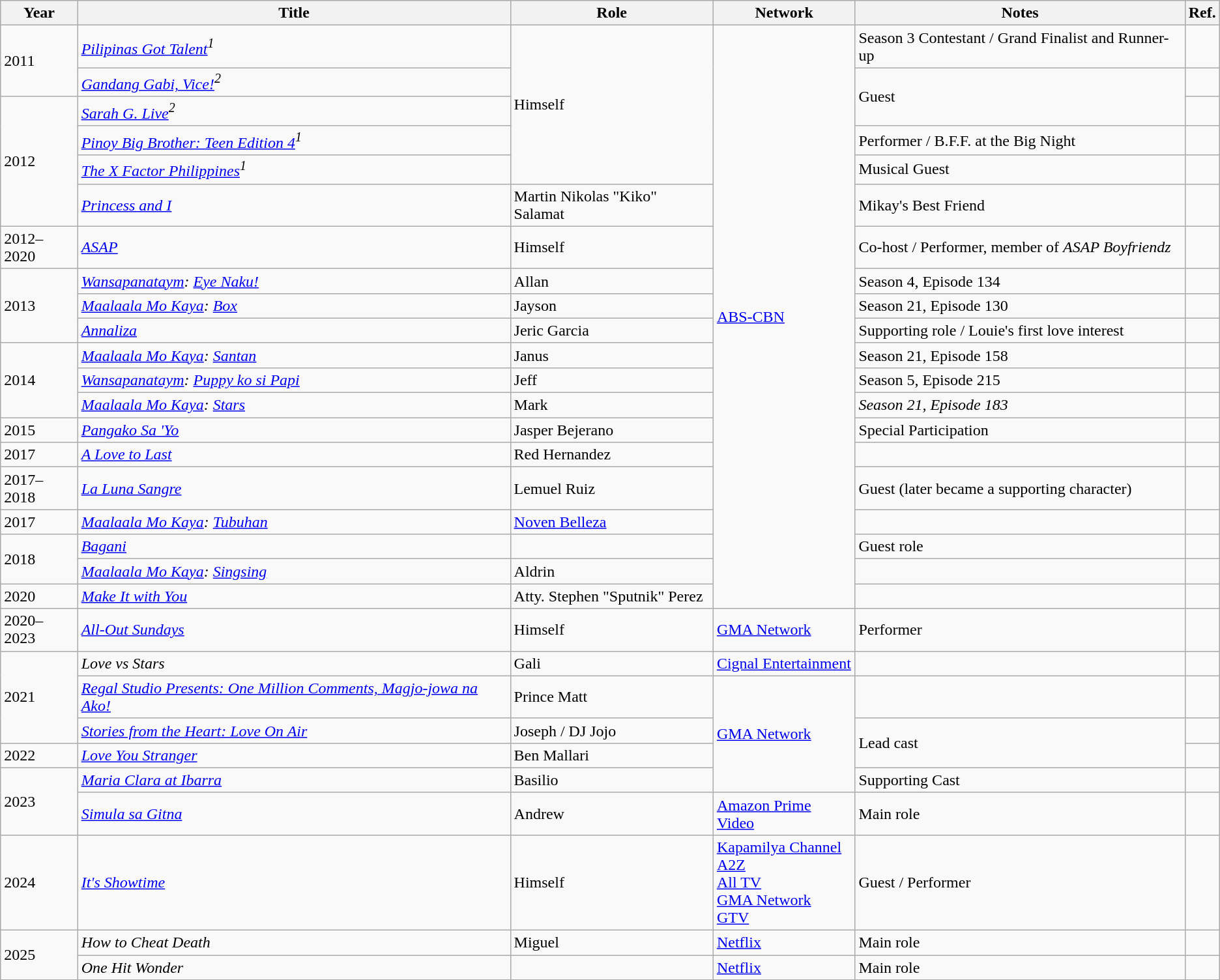<table class="wikitable">
<tr>
<th>Year</th>
<th>Title</th>
<th>Role</th>
<th>Network</th>
<th>Notes</th>
<th>Ref.</th>
</tr>
<tr>
<td rowspan=2>2011</td>
<td><em><a href='#'>Pilipinas Got Talent</a><sup>1</sup></em></td>
<td rowspan="5">Himself</td>
<td rowspan="20"><a href='#'>ABS-CBN</a></td>
<td>Season 3 Contestant / Grand Finalist and Runner-up</td>
<td></td>
</tr>
<tr>
<td><em><a href='#'>Gandang Gabi, Vice!</a><sup>2</sup></em></td>
<td rowspan="2">Guest</td>
<td></td>
</tr>
<tr>
<td rowspan=4>2012</td>
<td><em><a href='#'>Sarah G. Live</a><sup>2</sup></em></td>
<td></td>
</tr>
<tr>
<td><em><a href='#'>Pinoy Big Brother: Teen Edition 4</a><sup>1</sup></em></td>
<td>Performer / B.F.F. at the Big Night</td>
<td></td>
</tr>
<tr>
<td><em><a href='#'>The X Factor Philippines</a><sup>1</sup></em></td>
<td>Musical Guest</td>
<td></td>
</tr>
<tr>
<td><em><a href='#'>Princess and I</a></em></td>
<td>Martin Nikolas "Kiko" Salamat</td>
<td>Mikay's Best Friend</td>
<td></td>
</tr>
<tr>
<td>2012–2020</td>
<td><em><a href='#'>ASAP</a></em></td>
<td>Himself</td>
<td>Co-host / Performer, member of <em>ASAP Boyfriendz</em></td>
<td></td>
</tr>
<tr>
<td rowspan=3>2013</td>
<td><em><a href='#'>Wansapanataym</a>: <a href='#'>Eye Naku!</a></em></td>
<td>Allan</td>
<td>Season 4, Episode 134</td>
<td></td>
</tr>
<tr>
<td><em><a href='#'>Maalaala Mo Kaya</a>: <a href='#'>Box</a></em></td>
<td>Jayson</td>
<td>Season 21, Episode 130</td>
<td></td>
</tr>
<tr>
<td><em><a href='#'>Annaliza</a></em></td>
<td>Jeric Garcia</td>
<td>Supporting role / Louie's first love interest</td>
<td></td>
</tr>
<tr>
<td rowspan=3>2014</td>
<td><em><a href='#'>Maalaala Mo Kaya</a>: <a href='#'>Santan</a></em></td>
<td>Janus</td>
<td>Season 21, Episode 158</td>
<td></td>
</tr>
<tr>
<td><em><a href='#'>Wansapanataym</a>: <a href='#'>Puppy ko si Papi</a></em></td>
<td>Jeff</td>
<td>Season 5, Episode 215</td>
<td></td>
</tr>
<tr>
<td><em><a href='#'>Maalaala Mo Kaya</a>: <a href='#'>Stars</a></em></td>
<td>Mark</td>
<td><em>Season 21, Episode 183</em></td>
<td></td>
</tr>
<tr>
<td>2015</td>
<td><em><a href='#'>Pangako Sa 'Yo</a></em></td>
<td>Jasper Bejerano</td>
<td>Special Participation</td>
<td></td>
</tr>
<tr>
<td>2017</td>
<td><em><a href='#'>A Love to Last</a></em></td>
<td>Red Hernandez</td>
<td></td>
<td></td>
</tr>
<tr>
<td>2017–2018</td>
<td><em><a href='#'>La Luna Sangre</a></em></td>
<td>Lemuel Ruiz</td>
<td>Guest (later became a supporting character)</td>
<td></td>
</tr>
<tr>
<td>2017</td>
<td><em><a href='#'>Maalaala Mo Kaya</a>: <a href='#'>Tubuhan</a></em></td>
<td><a href='#'>Noven Belleza</a></td>
<td></td>
<td></td>
</tr>
<tr>
<td rowspan=2>2018</td>
<td><em><a href='#'>Bagani</a></em></td>
<td></td>
<td>Guest role</td>
<td></td>
</tr>
<tr>
<td><em><a href='#'>Maalaala Mo Kaya</a>: <a href='#'>Singsing</a></em></td>
<td>Aldrin</td>
<td></td>
<td></td>
</tr>
<tr>
<td>2020</td>
<td><em><a href='#'>Make It with You</a></em></td>
<td>Atty. Stephen "Sputnik" Perez</td>
<td></td>
<td></td>
</tr>
<tr>
<td>2020–2023</td>
<td><em><a href='#'>All-Out Sundays</a></em></td>
<td>Himself</td>
<td><a href='#'>GMA Network</a></td>
<td>Performer</td>
<td></td>
</tr>
<tr>
<td rowspan="3">2021</td>
<td><em>Love vs Stars</em></td>
<td>Gali</td>
<td><a href='#'>Cignal Entertainment</a></td>
<td></td>
<td></td>
</tr>
<tr>
<td><a href='#'><em>Regal Studio Presents: One Million Comments, Magjo-jowa na Ako!</em></a></td>
<td>Prince Matt</td>
<td rowspan="4"><a href='#'>GMA Network</a></td>
<td></td>
<td></td>
</tr>
<tr>
<td><em><a href='#'>Stories from the Heart: Love On Air</a></em></td>
<td>Joseph / DJ Jojo</td>
<td rowspan="2">Lead cast</td>
<td></td>
</tr>
<tr>
<td>2022</td>
<td><em><a href='#'>Love You Stranger</a></em></td>
<td>Ben Mallari</td>
<td></td>
</tr>
<tr>
<td rowspan="2">2023</td>
<td><em><a href='#'>Maria Clara at Ibarra</a></em></td>
<td>Basilio</td>
<td>Supporting Cast</td>
<td></td>
</tr>
<tr>
<td><em><a href='#'>Simula sa Gitna</a></em></td>
<td>Andrew</td>
<td><a href='#'>Amazon Prime Video</a></td>
<td>Main role</td>
<td></td>
</tr>
<tr>
<td>2024</td>
<td><em><a href='#'>It's Showtime</a></em></td>
<td>Himself</td>
<td><a href='#'>Kapamilya Channel</a><br><a href='#'>A2Z</a><br><a href='#'>All TV</a><br><a href='#'>GMA Network</a><br><a href='#'>GTV</a></td>
<td>Guest / Performer</td>
<td></td>
</tr>
<tr>
<td rowspan="2">2025</td>
<td><em>How to Cheat Death</em></td>
<td>Miguel</td>
<td><a href='#'>Netflix</a></td>
<td>Main role</td>
<td></td>
</tr>
<tr>
<td><em>One Hit Wonder</em></td>
<td></td>
<td><a href='#'>Netflix</a></td>
<td>Main role</td>
<td></td>
</tr>
</table>
